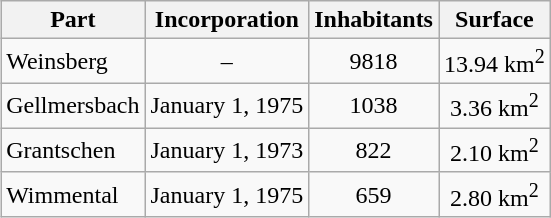<table align="right" class="wikitable">
<tr>
<th>Part</th>
<th>Incorporation</th>
<th>Inhabitants</th>
<th>Surface</th>
</tr>
<tr>
<td>Weinsberg</td>
<td align="center">–</td>
<td align="center">9818</td>
<td align="center">13.94 km<sup>2</sup></td>
</tr>
<tr>
<td>Gellmersbach</td>
<td align="center">January 1, 1975</td>
<td align="center">1038</td>
<td align="center">3.36 km<sup>2</sup></td>
</tr>
<tr>
<td>Grantschen</td>
<td align="center">January 1, 1973</td>
<td align="center">822</td>
<td align="center">2.10 km<sup>2</sup></td>
</tr>
<tr>
<td>Wimmental</td>
<td align="center">January 1, 1975</td>
<td align="center">659</td>
<td align="center">2.80 km<sup>2</sup></td>
</tr>
</table>
